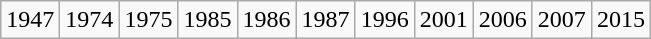<table class="wikitable" align="center" style="text-align:center">
<tr>
<td>1947</td>
<td>1974</td>
<td>1975</td>
<td>1985</td>
<td>1986</td>
<td>1987</td>
<td>1996</td>
<td>2001</td>
<td>2006</td>
<td>2007</td>
<td>2015</td>
</tr>
</table>
